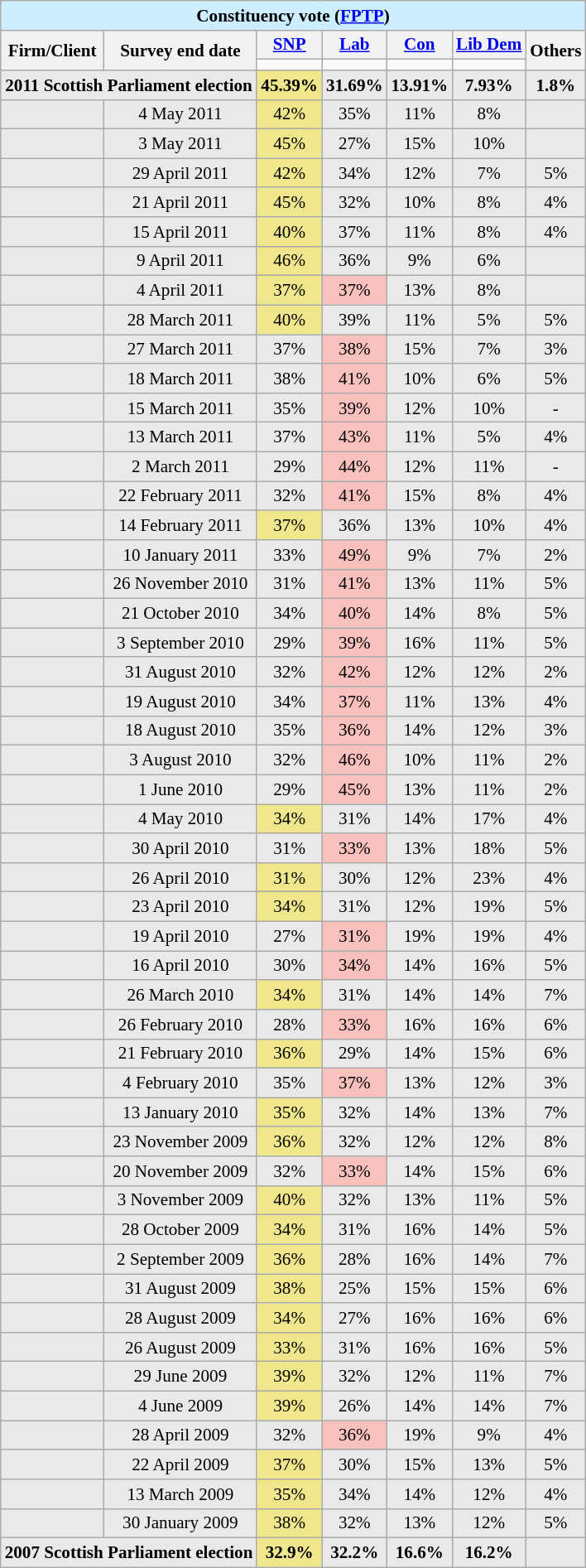<table class="wikitable" style="text-align:center; font-size:88%;">
<tr>
<th colspan="11" style="background:#cceeff;">Constituency vote (<a href='#'>FPTP</a>)</th>
</tr>
<tr style="background:#cceeff;">
<th rowspan="2">Firm/Client</th>
<th rowspan="2">Survey end date</th>
<th><a href='#'>SNP</a></th>
<th><a href='#'>Lab</a></th>
<th><a href='#'>Con</a></th>
<th><a href='#'>Lib Dem</a></th>
<th rowspan="2">Others</th>
</tr>
<tr>
<td height=2px bgcolor=></td>
<td height=2px bgcolor=></td>
<td height=2px bgcolor=></td>
<td height=2px bgcolor=></td>
</tr>
<tr style="background:#e9e9e9; font-weight:bold;">
<td colspan="2">2011 Scottish Parliament election</td>
<td style="background:#F0E68C">45.39%</td>
<td>31.69%</td>
<td>13.91%</td>
<td>7.93%</td>
<td>1.8%</td>
</tr>
<tr style="background:#e9e9e9;">
<td></td>
<td>4 May 2011</td>
<td style="background:#F0E68C">42%</td>
<td>35%</td>
<td>11%</td>
<td>8%</td>
<td></td>
</tr>
<tr style="background:#e9e9e9;">
<td></td>
<td>3 May 2011</td>
<td style="background:#F0E68C">45%</td>
<td>27%</td>
<td>15%</td>
<td>10%</td>
<td></td>
</tr>
<tr style="background:#e9e9e9;">
<td></td>
<td>29 April 2011</td>
<td style="background:#F0E68C">42%</td>
<td>34%</td>
<td>12%</td>
<td>7%</td>
<td>5%</td>
</tr>
<tr style="background:#e9e9e9;">
<td></td>
<td>21 April 2011</td>
<td style="background:#F0E68C">45%</td>
<td>32%</td>
<td>10%</td>
<td>8%</td>
<td>4%</td>
</tr>
<tr style="background:#e9e9e9;">
<td></td>
<td>15 April 2011</td>
<td style="background:#F0E68C">40%</td>
<td>37%</td>
<td>11%</td>
<td>8%</td>
<td>4%</td>
</tr>
<tr style="background:#e9e9e9;">
<td></td>
<td>9 April 2011</td>
<td style="background:#F0E68C">46%</td>
<td>36%</td>
<td>9%</td>
<td>6%</td>
<td></td>
</tr>
<tr style="background:#e9e9e9;">
<td></td>
<td>4 April 2011</td>
<td style="background:#F0E68C">37%</td>
<td style="background:#F8C1BE">37%</td>
<td>13%</td>
<td>8%</td>
<td></td>
</tr>
<tr style="background:#e9e9e9;">
<td> </td>
<td>28 March 2011</td>
<td style="background:#F0E68C">40%</td>
<td>39%</td>
<td>11%</td>
<td>5%</td>
<td>5%</td>
</tr>
<tr style="background:#e9e9e9;">
<td></td>
<td>27 March 2011</td>
<td>37%</td>
<td style="background:#F8C1BE">38%</td>
<td>15%</td>
<td>7%</td>
<td>3%</td>
</tr>
<tr style="background:#e9e9e9;">
<td></td>
<td>18 March 2011</td>
<td>38%</td>
<td style="background:#F8C1BE">41%</td>
<td>10%</td>
<td>6%</td>
<td>5%</td>
</tr>
<tr style="background:#e9e9e9;">
<td></td>
<td>15 March 2011</td>
<td>35%</td>
<td style="background:#F8C1BE">39%</td>
<td>12%</td>
<td>10%</td>
<td>-</td>
</tr>
<tr style="background:#e9e9e9;">
<td></td>
<td>13 March 2011</td>
<td>37%</td>
<td style="background:#F8C1BE">43%</td>
<td>11%</td>
<td>5%</td>
<td>4%</td>
</tr>
<tr style="background:#e9e9e9;">
<td></td>
<td>2 March 2011</td>
<td>29%</td>
<td style="background:#F8C1BE">44%</td>
<td>12%</td>
<td>11%</td>
<td>-</td>
</tr>
<tr style="background:#e9e9e9;">
<td></td>
<td>22 February 2011</td>
<td>32%</td>
<td style="background:#F8C1BE">41%</td>
<td>15%</td>
<td>8%</td>
<td>4%</td>
</tr>
<tr style="background:#e9e9e9;">
<td></td>
<td>14 February 2011</td>
<td style="background:#F0E68C">37%</td>
<td>36%</td>
<td>13%</td>
<td>10%</td>
<td>4%</td>
</tr>
<tr style="background:#e9e9e9;">
<td></td>
<td>10 January 2011</td>
<td>33%</td>
<td style="background:#F8C1BE">49%</td>
<td>9%</td>
<td>7%</td>
<td>2%</td>
</tr>
<tr style="background:#e9e9e9;">
<td></td>
<td>26 November 2010</td>
<td>31%</td>
<td style="background:#F8C1BE">41%</td>
<td>13%</td>
<td>11%</td>
<td>5%</td>
</tr>
<tr style="background:#e9e9e9;">
<td></td>
<td>21 October 2010</td>
<td>34%</td>
<td style="background:#F8C1BE">40%</td>
<td>14%</td>
<td>8%</td>
<td>5%</td>
</tr>
<tr style="background:#e9e9e9;">
<td></td>
<td>3 September 2010</td>
<td>29%</td>
<td style="background:#F8C1BE">39%</td>
<td>16%</td>
<td>11%</td>
<td>5%</td>
</tr>
<tr style="background:#e9e9e9;">
<td></td>
<td>31 August 2010</td>
<td>32%</td>
<td style="background:#F8C1BE">42%</td>
<td>12%</td>
<td>12%</td>
<td>2%</td>
</tr>
<tr style="background:#e9e9e9;">
<td></td>
<td>19 August 2010</td>
<td>34%</td>
<td style="background:#F8C1BE">37%</td>
<td>11%</td>
<td>13%</td>
<td>4%</td>
</tr>
<tr style="background:#e9e9e9;">
<td></td>
<td>18 August 2010</td>
<td>35%</td>
<td style="background:#F8C1BE">36%</td>
<td>14%</td>
<td>12%</td>
<td>3%</td>
</tr>
<tr style="background:#e9e9e9;">
<td></td>
<td>3 August 2010</td>
<td>32%</td>
<td style="background:#F8C1BE">46%</td>
<td>10%</td>
<td>11%</td>
<td>2%</td>
</tr>
<tr style="background:#e9e9e9;">
<td></td>
<td>1 June 2010</td>
<td>29%</td>
<td style="background:#F8C1BE">45%</td>
<td>13%</td>
<td>11%</td>
<td>2%</td>
</tr>
<tr style="background:#e9e9e9;">
<td></td>
<td>4 May 2010</td>
<td style="background:#F0E68C">34%</td>
<td>31%</td>
<td>14%</td>
<td>17%</td>
<td>4%</td>
</tr>
<tr style="background:#e9e9e9;">
<td></td>
<td>30 April 2010</td>
<td>31%</td>
<td style="background:#F8C1BE">33%</td>
<td>13%</td>
<td>18%</td>
<td>5%</td>
</tr>
<tr style="background:#e9e9e9;">
<td></td>
<td>26 April 2010</td>
<td style="background:#F0E68C">31%</td>
<td>30%</td>
<td>12%</td>
<td>23%</td>
<td>4%</td>
</tr>
<tr style="background:#e9e9e9;">
<td></td>
<td>23 April 2010</td>
<td style="background:#F0E68C">34%</td>
<td>31%</td>
<td>12%</td>
<td>19%</td>
<td>5%</td>
</tr>
<tr style="background:#e9e9e9;">
<td></td>
<td>19 April 2010</td>
<td>27%</td>
<td style="background:#F8C1BE">31%</td>
<td>19%</td>
<td>19%</td>
<td>4%</td>
</tr>
<tr style="background:#e9e9e9;">
<td></td>
<td>16 April 2010</td>
<td>30%</td>
<td style="background:#F8C1BE">34%</td>
<td>14%</td>
<td>16%</td>
<td>5%</td>
</tr>
<tr style="background:#e9e9e9;">
<td></td>
<td>26 March 2010</td>
<td style="background:#F0E68C">34%</td>
<td>31%</td>
<td>14%</td>
<td>14%</td>
<td>7%</td>
</tr>
<tr style="background:#e9e9e9;">
<td></td>
<td>26 February 2010</td>
<td>28%</td>
<td style="background:#F8C1BE">33%</td>
<td>16%</td>
<td>16%</td>
<td>6%</td>
</tr>
<tr style="background:#e9e9e9;">
<td></td>
<td>21 February 2010</td>
<td style="background:#F0E68C">36%</td>
<td>29%</td>
<td>14%</td>
<td>15%</td>
<td>6%</td>
</tr>
<tr style="background:#e9e9e9;">
<td></td>
<td>4 February 2010</td>
<td>35%</td>
<td style="background:#F8C1BE">37%</td>
<td>13%</td>
<td>12%</td>
<td>3%</td>
</tr>
<tr style="background:#e9e9e9;">
<td></td>
<td>13 January 2010</td>
<td style="background:#F0E68C">35%</td>
<td>32%</td>
<td>14%</td>
<td>13%</td>
<td>7%</td>
</tr>
<tr style="background:#e9e9e9;">
<td></td>
<td>23 November 2009</td>
<td style="background:#F0E68C">36%</td>
<td>32%</td>
<td>12%</td>
<td>12%</td>
<td>8%</td>
</tr>
<tr style="background:#e9e9e9;">
<td></td>
<td>20 November 2009</td>
<td>32%</td>
<td style="background:#F8C1BE">33%</td>
<td>14%</td>
<td>15%</td>
<td>6%</td>
</tr>
<tr style="background:#e9e9e9;">
<td></td>
<td>3 November 2009</td>
<td style="background:#F0E68C">40%</td>
<td>32%</td>
<td>13%</td>
<td>11%</td>
<td>5%</td>
</tr>
<tr style="background:#e9e9e9;">
<td></td>
<td>28 October 2009</td>
<td style="background:#F0E68C">34%</td>
<td>31%</td>
<td>16%</td>
<td>14%</td>
<td>5%</td>
</tr>
<tr style="background:#e9e9e9;">
<td></td>
<td>2 September 2009</td>
<td style="background:#F0E68C">36%</td>
<td>28%</td>
<td>16%</td>
<td>14%</td>
<td>7%</td>
</tr>
<tr style="background:#e9e9e9;">
<td></td>
<td>31 August 2009</td>
<td style="background:#F0E68C">38%</td>
<td>25%</td>
<td>15%</td>
<td>15%</td>
<td>6%</td>
</tr>
<tr style="background:#e9e9e9;">
<td></td>
<td>28 August 2009</td>
<td style="background:#F0E68C">34%</td>
<td>27%</td>
<td>16%</td>
<td>16%</td>
<td>6%</td>
</tr>
<tr style="background:#e9e9e9;">
<td></td>
<td>26 August 2009</td>
<td style="background:#F0E68C">33%</td>
<td>31%</td>
<td>16%</td>
<td>16%</td>
<td>5%</td>
</tr>
<tr style="background:#e9e9e9;">
<td></td>
<td>29 June 2009</td>
<td style="background:#F0E68C">39%</td>
<td>32%</td>
<td>12%</td>
<td>11%</td>
<td>7%</td>
</tr>
<tr style="background:#e9e9e9;">
<td></td>
<td>4 June 2009</td>
<td style="background:#F0E68C">39%</td>
<td>26%</td>
<td>14%</td>
<td>14%</td>
<td>7%</td>
</tr>
<tr style="background:#e9e9e9;">
<td></td>
<td>28 April 2009</td>
<td>32%</td>
<td style="background:#F8C1BE">36%</td>
<td>19%</td>
<td>9%</td>
<td>4%</td>
</tr>
<tr style="background:#e9e9e9;">
<td></td>
<td>22 April 2009</td>
<td style="background:#F0E68C">37%</td>
<td>30%</td>
<td>15%</td>
<td>13%</td>
<td>5%</td>
</tr>
<tr style="background:#e9e9e9;">
<td></td>
<td>13 March 2009</td>
<td style="background:#F0E68C">35%</td>
<td>34%</td>
<td>14%</td>
<td>12%</td>
<td>4%</td>
</tr>
<tr style="background:#e9e9e9;">
<td></td>
<td>30 January 2009</td>
<td style="background:#F0E68C">38%</td>
<td>32%</td>
<td>13%</td>
<td>12%</td>
<td>5%</td>
</tr>
<tr style="background:#e9e9e9; font-weight:bold;">
<td colspan="2">2007 Scottish Parliament election</td>
<td style="background:#F0E68C">32.9%</td>
<td>32.2%</td>
<td>16.6%</td>
<td>16.2%</td>
<td></td>
</tr>
</table>
